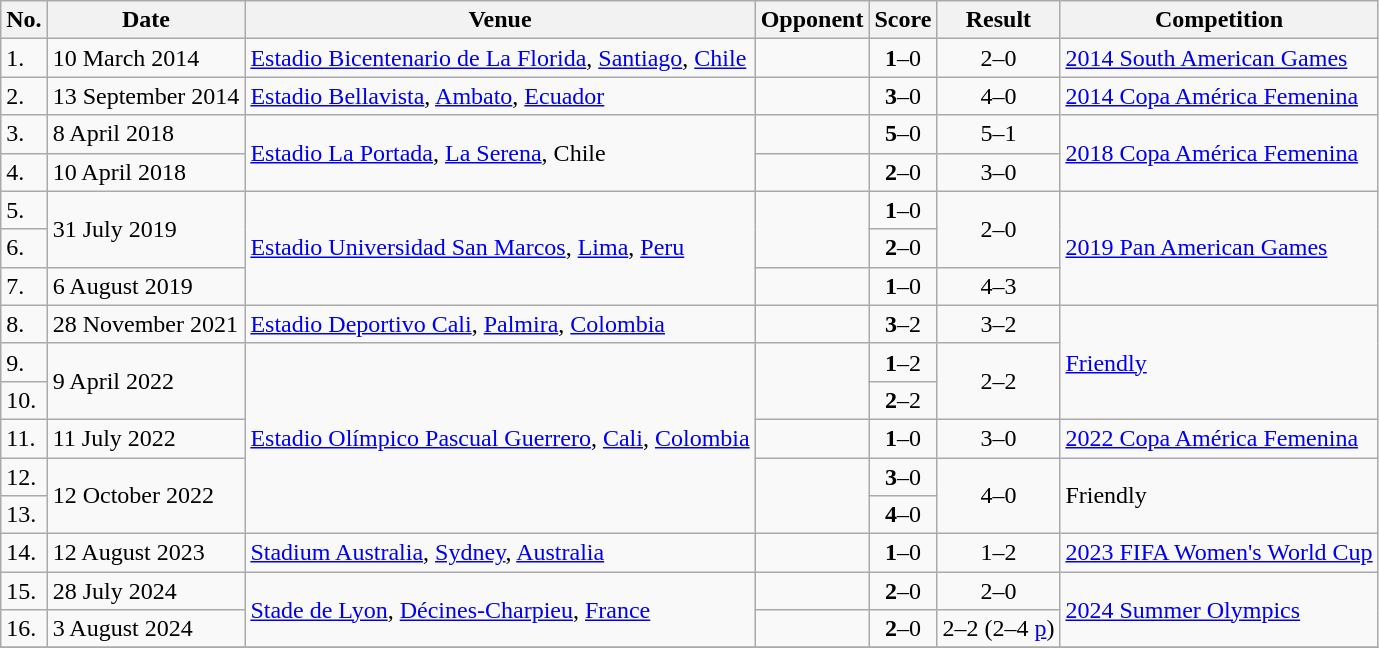<table class="wikitable">
<tr>
<th>No.</th>
<th>Date</th>
<th>Venue</th>
<th>Opponent</th>
<th>Score</th>
<th>Result</th>
<th>Competition</th>
</tr>
<tr>
<td>1.</td>
<td>10 March 2014</td>
<td><a href='#'>Estadio Bicentenario de La Florida</a>, <a href='#'>Santiago</a>, <a href='#'>Chile</a></td>
<td></td>
<td align=center><strong>1</strong>–0</td>
<td align=center>2–0</td>
<td><a href='#'>2014 South American Games</a></td>
</tr>
<tr>
<td>2.</td>
<td>13 September 2014</td>
<td><a href='#'>Estadio Bellavista</a>, <a href='#'>Ambato</a>, <a href='#'>Ecuador</a></td>
<td></td>
<td align=center><strong>3</strong>–0</td>
<td align=center>4–0</td>
<td><a href='#'>2014 Copa América Femenina</a></td>
</tr>
<tr>
<td>3.</td>
<td>8 April 2018</td>
<td rowspan=2><a href='#'>Estadio La Portada</a>, <a href='#'>La Serena</a>, Chile</td>
<td></td>
<td align=center><strong>5</strong>–0</td>
<td align=center>5–1</td>
<td rowspan=2><a href='#'>2018 Copa América Femenina</a></td>
</tr>
<tr>
<td>4.</td>
<td>10 April 2018</td>
<td></td>
<td align=center><strong>2</strong>–0</td>
<td align=center>3–0</td>
</tr>
<tr>
<td>5.</td>
<td rowspan=2>31 July 2019</td>
<td rowspan=3><a href='#'>Estadio Universidad San Marcos</a>, <a href='#'>Lima</a>, <a href='#'>Peru</a></td>
<td rowspan=2></td>
<td align=center><strong>1</strong>–0</td>
<td rowspan=2 align=center>2–0</td>
<td rowspan=3><a href='#'>2019 Pan American Games</a></td>
</tr>
<tr>
<td>6.</td>
<td align=center><strong>2</strong>–0</td>
</tr>
<tr>
<td>7.</td>
<td>6 August 2019</td>
<td></td>
<td align=center><strong>1</strong>–0</td>
<td align=center>4–3 </td>
</tr>
<tr>
<td>8.</td>
<td>28 November 2021</td>
<td><a href='#'>Estadio Deportivo Cali</a>, <a href='#'>Palmira</a>, <a href='#'>Colombia</a></td>
<td></td>
<td align=center><strong>3</strong>–2</td>
<td align=center>3–2</td>
<td rowspan=3><a href='#'>Friendly</a></td>
</tr>
<tr>
<td>9.</td>
<td rowspan=2>9 April 2022</td>
<td rowspan=5><a href='#'>Estadio Olímpico Pascual Guerrero</a>, <a href='#'>Cali</a>, <a href='#'>Colombia</a></td>
<td rowspan=2></td>
<td align=center><strong>1</strong>–2</td>
<td rowspan=2 align=center>2–2</td>
</tr>
<tr>
<td>10.</td>
<td align=center><strong>2</strong>–2</td>
</tr>
<tr>
<td>11.</td>
<td>11 July 2022</td>
<td></td>
<td align=center><strong>1</strong>–0</td>
<td align=center>3–0</td>
<td><a href='#'>2022 Copa América Femenina</a></td>
</tr>
<tr>
<td>12.</td>
<td rowspan=2>12 October 2022</td>
<td rowspan=2></td>
<td align=center><strong>3</strong>–0</td>
<td rowspan=2 align=center>4–0</td>
<td rowspan=2>Friendly</td>
</tr>
<tr>
<td>13.</td>
<td align=center><strong>4</strong>–0</td>
</tr>
<tr>
<td>14.</td>
<td>12 August 2023</td>
<td><a href='#'>Stadium Australia</a>, <a href='#'>Sydney</a>, <a href='#'>Australia</a></td>
<td></td>
<td align=center><strong>1</strong>–0</td>
<td align=center>1–2</td>
<td><a href='#'>2023 FIFA Women's World Cup</a></td>
</tr>
<tr>
<td>15.</td>
<td>28 July 2024</td>
<td rowspan=2><a href='#'>Stade de Lyon</a>, <a href='#'>Décines-Charpieu</a>, <a href='#'>France</a></td>
<td></td>
<td align=center><strong>2</strong>–0</td>
<td align=center>2–0</td>
<td rowspan=2><a href='#'>2024 Summer Olympics</a></td>
</tr>
<tr>
<td>16.</td>
<td>3 August 2024</td>
<td></td>
<td align=center><strong>2</strong>–0</td>
<td align=center>2–2  (2–4 <a href='#'>p</a>)</td>
</tr>
<tr>
</tr>
</table>
